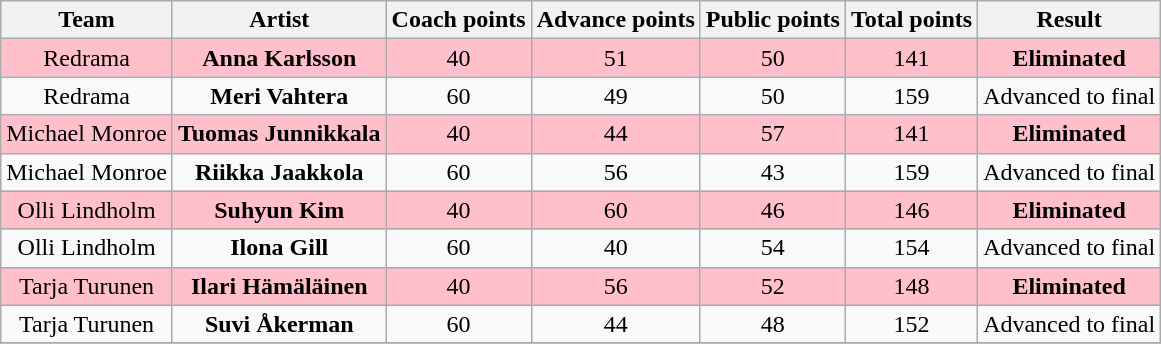<table class="wikitable sortable" style="text-align: center; width: auto;">
<tr>
<th>Team</th>
<th>Artist</th>
<th>Coach points</th>
<th>Advance points</th>
<th>Public points</th>
<th>Total points</th>
<th>Result</th>
</tr>
<tr style="background:pink;">
<td>Redrama</td>
<td><strong>Anna Karlsson</strong></td>
<td align="center">40</td>
<td align="center">51</td>
<td align="center">50</td>
<td align="center">141</td>
<td><strong>Eliminated</strong></td>
</tr>
<tr>
<td>Redrama</td>
<td><strong>Meri Vahtera</strong></td>
<td align="center">60</td>
<td align="center">49</td>
<td align="center">50</td>
<td align="center">159</td>
<td>Advanced to final</td>
</tr>
<tr style="background:pink;">
<td>Michael Monroe</td>
<td><strong>Tuomas Junnikkala</strong></td>
<td align="center">40</td>
<td align="center">44</td>
<td align="center">57</td>
<td align="center">141</td>
<td><strong>Eliminated</strong></td>
</tr>
<tr>
<td>Michael Monroe</td>
<td><strong>Riikka Jaakkola</strong></td>
<td align="center">60</td>
<td align="center">56</td>
<td align="center">43</td>
<td align="center">159</td>
<td>Advanced to final</td>
</tr>
<tr style="background:pink;">
<td>Olli Lindholm</td>
<td><strong>Suhyun Kim</strong></td>
<td align="center">40</td>
<td align="center">60</td>
<td align="center">46</td>
<td align="center">146</td>
<td><strong>Eliminated</strong></td>
</tr>
<tr>
<td>Olli Lindholm</td>
<td><strong>Ilona Gill</strong></td>
<td align="center">60</td>
<td align="center">40</td>
<td align="center">54</td>
<td align="center">154</td>
<td>Advanced to final</td>
</tr>
<tr style="background:pink;">
<td>Tarja Turunen</td>
<td><strong>Ilari Hämäläinen</strong></td>
<td align="center">40</td>
<td align="center">56</td>
<td align="center">52</td>
<td align="center">148</td>
<td><strong>Eliminated</strong></td>
</tr>
<tr>
<td>Tarja Turunen</td>
<td><strong>Suvi Åkerman</strong></td>
<td align="center">60</td>
<td align="center">44</td>
<td align="center">48</td>
<td align="center">152</td>
<td>Advanced to final</td>
</tr>
<tr bgcolor=white>
</tr>
</table>
